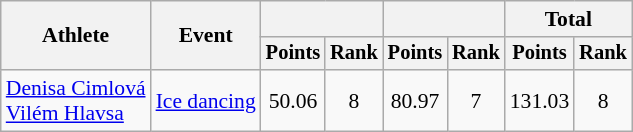<table class="wikitable" style="font-size:90%">
<tr>
<th rowspan="2">Athlete</th>
<th rowspan="2">Event</th>
<th colspan="2"></th>
<th colspan="2"></th>
<th colspan="2">Total</th>
</tr>
<tr style="font-size:95%">
<th>Points</th>
<th>Rank</th>
<th>Points</th>
<th>Rank</th>
<th>Points</th>
<th>Rank</th>
</tr>
<tr align=center>
<td align=left><a href='#'>Denisa Cimlová</a><br><a href='#'>Vilém Hlavsa</a></td>
<td align=left><a href='#'>Ice dancing</a></td>
<td>50.06</td>
<td>8</td>
<td>80.97</td>
<td>7</td>
<td>131.03</td>
<td>8</td>
</tr>
</table>
